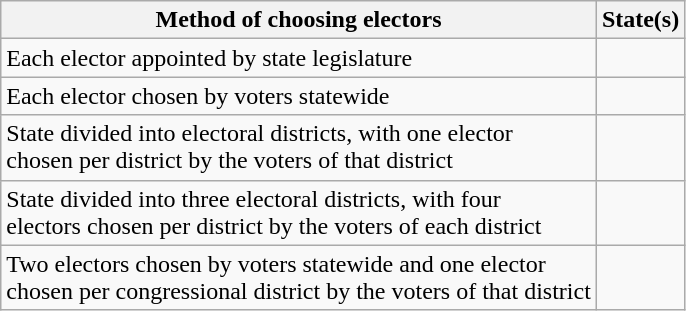<table class="wikitable">
<tr>
<th>Method of choosing electors</th>
<th>State(s)</th>
</tr>
<tr>
<td>Each elector appointed by state legislature</td>
<td></td>
</tr>
<tr>
<td>Each elector chosen by voters statewide</td>
<td></td>
</tr>
<tr>
<td>State divided into electoral districts, with one elector<br>chosen per district by the voters of that district</td>
<td></td>
</tr>
<tr>
<td>State divided into three electoral districts, with four<br>electors chosen per district by the voters of each district</td>
<td></td>
</tr>
<tr>
<td>Two electors chosen by voters statewide and one elector <br> chosen per congressional district by the voters of that district</td>
<td></td>
</tr>
</table>
